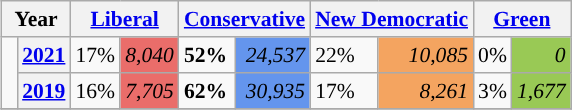<table class="wikitable" style="float:right; width:400; font-size:90%; margin-left:1em;">
<tr>
<th colspan="2" scope="col">Year</th>
<th colspan="2" scope="col"><a href='#'>Liberal</a></th>
<th colspan="2" scope="col"><a href='#'>Conservative</a></th>
<th colspan="2" scope="col"><a href='#'>New Democratic</a></th>
<th colspan="2" scope="col"><a href='#'>Green</a></th>
</tr>
<tr>
<td rowspan="2" style="width: 0.25em; background-color: "></td>
<th><a href='#'>2021</a></th>
<td>17%</td>
<td style="text-align:right; background:#EA6D6A;"><em>8,040</em></td>
<td><strong>52%</strong></td>
<td style="text-align:right; background:#6495ED;"><em>24,537</em></td>
<td>22%</td>
<td style="text-align:right; background:#F4A460;"><em>10,085</em></td>
<td>0%</td>
<td style="text-align:right; background:#99C955;"><em>0</em></td>
</tr>
<tr>
<th><a href='#'>2019</a></th>
<td>16%</td>
<td style="text-align:right; background:#EA6D6A;"><em>7,705</em></td>
<td><strong>62%</strong></td>
<td style="text-align:right; background:#6495ED;"><em>30,935</em></td>
<td>17%</td>
<td style="text-align:right; background:#F4A460;"><em>8,261</em></td>
<td>3%</td>
<td style="text-align:right; background:#99C955;"><em>1,677</em></td>
</tr>
<tr>
</tr>
</table>
